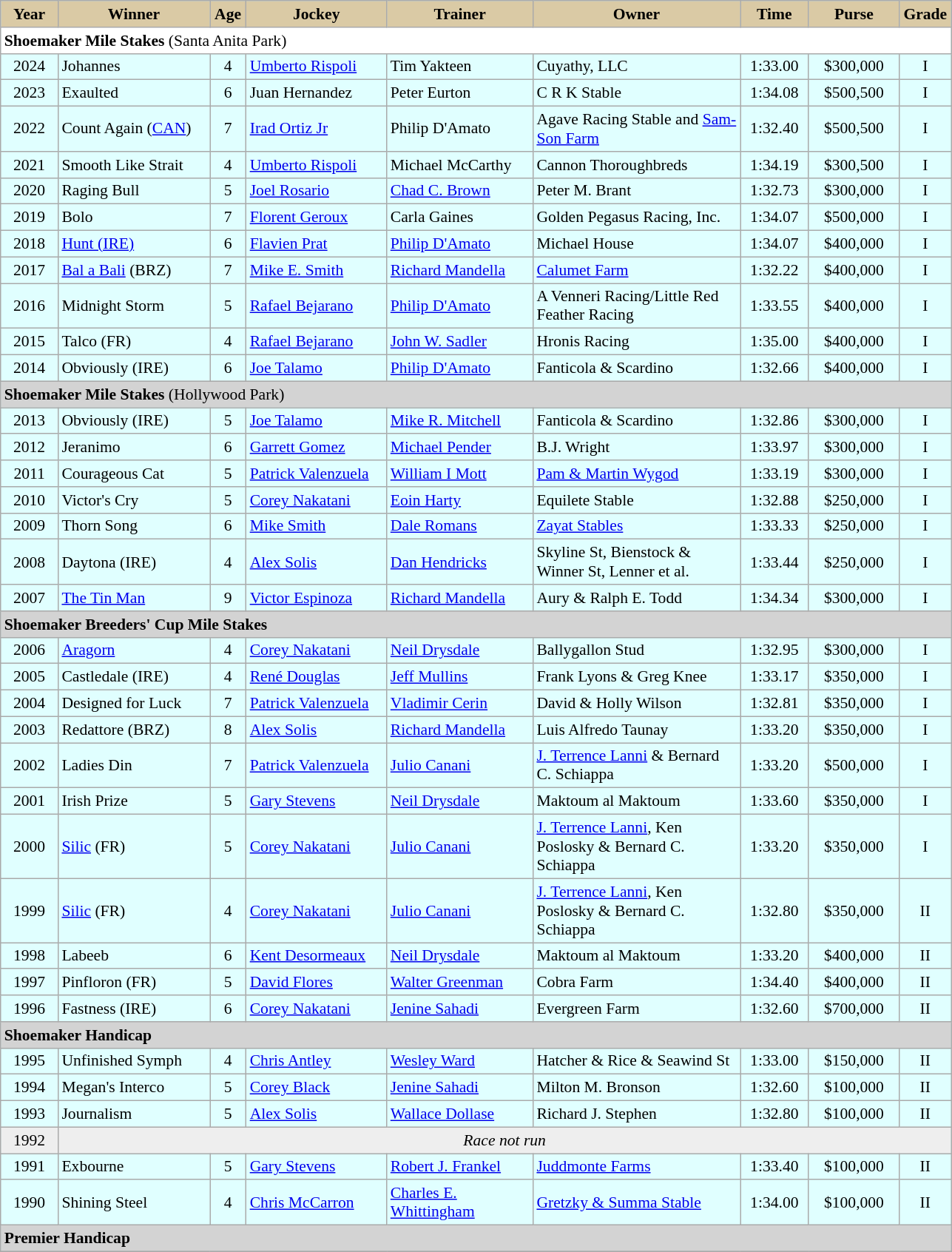<table class="wikitable sortable" style="font-size:90%; background-color:LightCyan">
<tr>
<th style="background-color:#DACAA5; width:45px">Year<br></th>
<th style="background-color:#DACAA5; width:130px">Winner<br></th>
<th style="background-color:#DACAA5; width:26px">Age<br></th>
<th style="background-color:#DACAA5; width:120px">Jockey<br></th>
<th style="background-color:#DACAA5; width:125px">Trainer<br></th>
<th style="background-color:#DACAA5; width:180px">Owner<br></th>
<th style="background-color:#DACAA5; width:55px">Time <br></th>
<th style="background-color:#DACAA5; width:75px">Purse<br></th>
<th style="background-color:#DACAA5; width:40px">Grade <br></th>
</tr>
<tr bgcolor=white>
<td align=left colspan=9><strong>Shoemaker Mile Stakes</strong> (Santa Anita Park)</td>
</tr>
<tr>
<td align="center">2024</td>
<td>Johannes</td>
<td align="center">4</td>
<td><a href='#'>Umberto Rispoli</a></td>
<td>Tim Yakteen</td>
<td>Cuyathy, LLC</td>
<td align="center">1:33.00</td>
<td align="center">$300,000</td>
<td align="center">I</td>
</tr>
<tr>
<td align="center">2023</td>
<td>Exaulted</td>
<td align="center">6</td>
<td>Juan Hernandez</td>
<td>Peter Eurton</td>
<td>C R K Stable</td>
<td align="center">1:34.08</td>
<td align="center">$500,500</td>
<td align="center">I</td>
</tr>
<tr>
<td align="center">2022</td>
<td>Count Again  (<a href='#'>CAN</a>)</td>
<td align="center">7</td>
<td><a href='#'>Irad Ortiz Jr</a></td>
<td>Philip D'Amato</td>
<td>Agave Racing Stable and <a href='#'>Sam-Son Farm</a></td>
<td align="center">1:32.40</td>
<td align="center">$500,500</td>
<td align="center">I</td>
</tr>
<tr>
<td align="center">2021</td>
<td>Smooth Like Strait</td>
<td align="center">4</td>
<td><a href='#'>Umberto Rispoli</a></td>
<td>Michael McCarthy</td>
<td>Cannon Thoroughbreds</td>
<td align="center">1:34.19</td>
<td align="center">$300,500</td>
<td align="center">I</td>
</tr>
<tr>
<td align="center">2020</td>
<td>Raging Bull</td>
<td align="center">5</td>
<td><a href='#'>Joel Rosario</a></td>
<td><a href='#'>Chad C. Brown</a></td>
<td>Peter M. Brant</td>
<td align="center">1:32.73</td>
<td align="center">$300,000</td>
<td align="center">I</td>
</tr>
<tr>
<td align="center">2019</td>
<td>Bolo</td>
<td align="center">7</td>
<td><a href='#'>Florent Geroux</a></td>
<td>Carla Gaines</td>
<td>Golden Pegasus Racing, Inc.</td>
<td align="center">1:34.07</td>
<td align="center">$500,000</td>
<td align="center">I</td>
</tr>
<tr>
<td align="center">2018</td>
<td><a href='#'>Hunt (IRE)</a></td>
<td align="center">6</td>
<td><a href='#'>Flavien Prat</a></td>
<td><a href='#'>Philip D'Amato</a></td>
<td>Michael House</td>
<td align="center">1:34.07</td>
<td align="center">$400,000</td>
<td align="center">I</td>
</tr>
<tr>
<td align="center">2017</td>
<td><a href='#'>Bal a Bali</a> (BRZ)</td>
<td align="center">7</td>
<td><a href='#'>Mike E. Smith</a></td>
<td><a href='#'>Richard Mandella</a></td>
<td><a href='#'>Calumet Farm</a></td>
<td align="center">1:32.22</td>
<td align="center">$400,000</td>
<td align="center">I</td>
</tr>
<tr>
<td align="center">2016</td>
<td>Midnight Storm</td>
<td align=center>5</td>
<td><a href='#'>Rafael Bejarano</a></td>
<td><a href='#'>Philip D'Amato</a></td>
<td>A Venneri Racing/Little Red Feather Racing</td>
<td align=center>1:33.55</td>
<td align=center>$400,000</td>
<td align=center>I</td>
</tr>
<tr>
<td align="center">2015</td>
<td>Talco (FR)</td>
<td align=center>4</td>
<td><a href='#'>Rafael Bejarano</a></td>
<td><a href='#'>John W. Sadler</a></td>
<td>Hronis Racing</td>
<td align=center>1:35.00</td>
<td align=center>$400,000</td>
<td align=center>I</td>
</tr>
<tr>
<td align="center">2014</td>
<td>Obviously (IRE)</td>
<td align=center>6</td>
<td><a href='#'>Joe Talamo</a></td>
<td><a href='#'>Philip D'Amato</a></td>
<td>Fanticola & Scardino</td>
<td align=center>1:32.66</td>
<td align=center>$400,000</td>
<td align=center>I</td>
</tr>
<tr bgcolor=lightgrey>
<td align=left colspan=9><strong>Shoemaker Mile Stakes</strong> (Hollywood Park)</td>
</tr>
<tr>
<td align=center>2013</td>
<td>Obviously (IRE)</td>
<td align=center>5</td>
<td><a href='#'>Joe Talamo</a></td>
<td><a href='#'>Mike R. Mitchell</a></td>
<td>Fanticola & Scardino</td>
<td align=center>1:32.86</td>
<td align=center>$300,000</td>
<td align=center>I</td>
</tr>
<tr>
<td align=center>2012</td>
<td>Jeranimo</td>
<td align=center>6</td>
<td><a href='#'>Garrett Gomez</a></td>
<td><a href='#'>Michael Pender</a></td>
<td>B.J. Wright</td>
<td align=center>1:33.97</td>
<td align=center>$300,000</td>
<td align=center>I</td>
</tr>
<tr>
<td align=center>2011</td>
<td>Courageous Cat</td>
<td align=center>5</td>
<td><a href='#'>Patrick Valenzuela</a></td>
<td><a href='#'>William I Mott</a></td>
<td><a href='#'>Pam & Martin Wygod</a></td>
<td align=center>1:33.19</td>
<td align=center>$300,000</td>
<td align=center>I</td>
</tr>
<tr>
<td align=center>2010</td>
<td>Victor's Cry</td>
<td align=center>5</td>
<td><a href='#'>Corey Nakatani</a></td>
<td><a href='#'>Eoin Harty</a></td>
<td>Equilete Stable</td>
<td align=center>1:32.88</td>
<td align=center>$250,000</td>
<td align=center>I</td>
</tr>
<tr>
<td align=center>2009</td>
<td>Thorn Song</td>
<td align=center>6</td>
<td><a href='#'>Mike Smith</a></td>
<td><a href='#'>Dale Romans</a></td>
<td><a href='#'>Zayat Stables</a></td>
<td align=center>1:33.33</td>
<td align=center>$250,000</td>
<td align=center>I</td>
</tr>
<tr>
<td align=center>2008</td>
<td>Daytona (IRE)</td>
<td align=center>4</td>
<td><a href='#'>Alex Solis</a></td>
<td><a href='#'>Dan Hendricks</a></td>
<td>Skyline St, Bienstock & Winner St, Lenner et al.</td>
<td align=center>1:33.44</td>
<td align=center>$250,000</td>
<td align=center>I</td>
</tr>
<tr>
<td align=center>2007</td>
<td><a href='#'>The Tin Man</a></td>
<td align=center>9</td>
<td><a href='#'>Victor Espinoza</a></td>
<td><a href='#'>Richard Mandella</a></td>
<td>Aury & Ralph E. Todd</td>
<td align=center>1:34.34</td>
<td align=center>$300,000</td>
<td align=center>I</td>
</tr>
<tr bgcolor=lightgrey>
<td align=left colspan=9><strong>Shoemaker Breeders' Cup Mile Stakes</strong></td>
</tr>
<tr>
<td align=center>2006</td>
<td><a href='#'>Aragorn</a></td>
<td align=center>4</td>
<td><a href='#'>Corey Nakatani</a></td>
<td><a href='#'>Neil Drysdale</a></td>
<td>Ballygallon Stud</td>
<td align=center>1:32.95</td>
<td align=center>$300,000</td>
<td align=center>I</td>
</tr>
<tr>
<td align=center>2005</td>
<td>Castledale (IRE)</td>
<td align=center>4</td>
<td><a href='#'>René Douglas</a></td>
<td><a href='#'>Jeff Mullins</a></td>
<td>Frank Lyons & Greg Knee</td>
<td align=center>1:33.17</td>
<td align=center>$350,000</td>
<td align=center>I</td>
</tr>
<tr>
<td align=center>2004</td>
<td>Designed for Luck</td>
<td align=center>7</td>
<td><a href='#'>Patrick Valenzuela</a></td>
<td><a href='#'>Vladimir Cerin</a></td>
<td>David & Holly Wilson</td>
<td align=center>1:32.81</td>
<td align=center>$350,000</td>
<td align=center>I</td>
</tr>
<tr>
<td align=center>2003</td>
<td>Redattore (BRZ)</td>
<td align=center>8</td>
<td><a href='#'>Alex Solis</a></td>
<td><a href='#'>Richard Mandella</a></td>
<td>Luis Alfredo Taunay</td>
<td align=center>1:33.20</td>
<td align=center>$350,000</td>
<td align=center>I</td>
</tr>
<tr>
<td align=center>2002</td>
<td>Ladies Din</td>
<td align=center>7</td>
<td><a href='#'>Patrick Valenzuela</a></td>
<td><a href='#'>Julio Canani</a></td>
<td><a href='#'>J. Terrence Lanni</a> & Bernard C. Schiappa</td>
<td align=center>1:33.20</td>
<td align=center>$500,000</td>
<td align=center>I</td>
</tr>
<tr>
<td align=center>2001</td>
<td>Irish Prize</td>
<td align=center>5</td>
<td><a href='#'>Gary Stevens</a></td>
<td><a href='#'>Neil Drysdale</a></td>
<td>Maktoum al Maktoum</td>
<td align=center>1:33.60</td>
<td align=center>$350,000</td>
<td align=center>I</td>
</tr>
<tr>
<td align=center>2000</td>
<td><a href='#'>Silic</a> (FR)</td>
<td align=center>5</td>
<td><a href='#'>Corey Nakatani</a></td>
<td><a href='#'>Julio Canani</a></td>
<td><a href='#'>J. Terrence Lanni</a>, Ken Poslosky & Bernard C. Schiappa</td>
<td align=center>1:33.20</td>
<td align=center>$350,000</td>
<td align=center>I</td>
</tr>
<tr>
<td align=center>1999</td>
<td><a href='#'>Silic</a> (FR)</td>
<td align=center>4</td>
<td><a href='#'>Corey Nakatani</a></td>
<td><a href='#'>Julio Canani</a></td>
<td><a href='#'>J. Terrence Lanni</a>, Ken Poslosky & Bernard C. Schiappa</td>
<td align=center>1:32.80</td>
<td align=center>$350,000</td>
<td align=center>II</td>
</tr>
<tr>
<td align=center>1998</td>
<td>Labeeb</td>
<td align=center>6</td>
<td><a href='#'>Kent Desormeaux</a></td>
<td><a href='#'>Neil Drysdale</a></td>
<td>Maktoum al Maktoum</td>
<td align=center>1:33.20</td>
<td align=center>$400,000</td>
<td align=center>II</td>
</tr>
<tr>
<td align=center>1997</td>
<td>Pinfloron (FR)</td>
<td align=center>5</td>
<td><a href='#'>David Flores</a></td>
<td><a href='#'>Walter Greenman</a></td>
<td>Cobra Farm</td>
<td align=center>1:34.40</td>
<td align=center>$400,000</td>
<td align=center>II</td>
</tr>
<tr>
<td align=center>1996</td>
<td>Fastness (IRE)</td>
<td align=center>6</td>
<td><a href='#'>Corey Nakatani</a></td>
<td><a href='#'>Jenine Sahadi</a></td>
<td>Evergreen Farm</td>
<td align=center>1:32.60</td>
<td align=center>$700,000</td>
<td align=center>II</td>
</tr>
<tr bgcolor=lightgrey>
<td align=left colspan=9><strong>Shoemaker Handicap</strong></td>
</tr>
<tr>
<td align=center>1995</td>
<td>Unfinished Symph</td>
<td align=center>4</td>
<td><a href='#'>Chris Antley</a></td>
<td><a href='#'>Wesley Ward</a></td>
<td>Hatcher & Rice & Seawind St</td>
<td align=center>1:33.00</td>
<td align=center>$150,000</td>
<td align=center>II</td>
</tr>
<tr>
<td align=center>1994</td>
<td>Megan's Interco</td>
<td align=center>5</td>
<td><a href='#'>Corey Black</a></td>
<td><a href='#'>Jenine Sahadi</a></td>
<td>Milton M. Bronson</td>
<td align=center>1:32.60</td>
<td align=center>$100,000</td>
<td align=center>II</td>
</tr>
<tr>
<td align=center>1993</td>
<td>Journalism</td>
<td align=center>5</td>
<td><a href='#'>Alex Solis</a></td>
<td><a href='#'>Wallace Dollase</a></td>
<td>Richard J. Stephen</td>
<td align=center>1:32.80</td>
<td align=center>$100,000</td>
<td align=center>II</td>
</tr>
<tr bgcolor="#eeeeee">
<td align=center>1992</td>
<td colspan="8" align=center><em>Race not run</em></td>
</tr>
<tr>
<td align=center>1991</td>
<td>Exbourne</td>
<td align=center>5</td>
<td><a href='#'>Gary Stevens</a></td>
<td><a href='#'>Robert J. Frankel</a></td>
<td><a href='#'>Juddmonte Farms</a></td>
<td align=center>1:33.40</td>
<td align=center>$100,000</td>
<td align=center>II</td>
</tr>
<tr>
<td align=center>1990</td>
<td>Shining Steel</td>
<td align=center>4</td>
<td><a href='#'>Chris McCarron</a></td>
<td><a href='#'>Charles E. Whittingham</a></td>
<td><a href='#'>Gretzky & Summa Stable</a></td>
<td align=center>1:34.00</td>
<td align=center>$100,000</td>
<td align=center>II</td>
</tr>
<tr bgcolor=lightgrey>
<td align=left colspan=9><strong>Premier Handicap</strong></td>
</tr>
<tr>
</tr>
</table>
